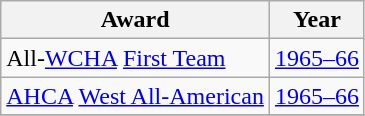<table class="wikitable">
<tr>
<th>Award</th>
<th>Year</th>
</tr>
<tr>
<td>All-<a href='#'>WCHA</a> <a href='#'>First Team</a></td>
<td><a href='#'>1965–66</a></td>
</tr>
<tr>
<td><a href='#'>AHCA</a> <a href='#'>West All-American</a></td>
<td><a href='#'>1965–66</a></td>
</tr>
<tr>
</tr>
</table>
